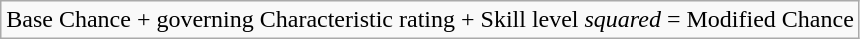<table class="wikitable">
<tr>
<td>Base Chance + governing Characteristic rating  + Skill level <em>squared</em>  = Modified Chance</td>
</tr>
</table>
